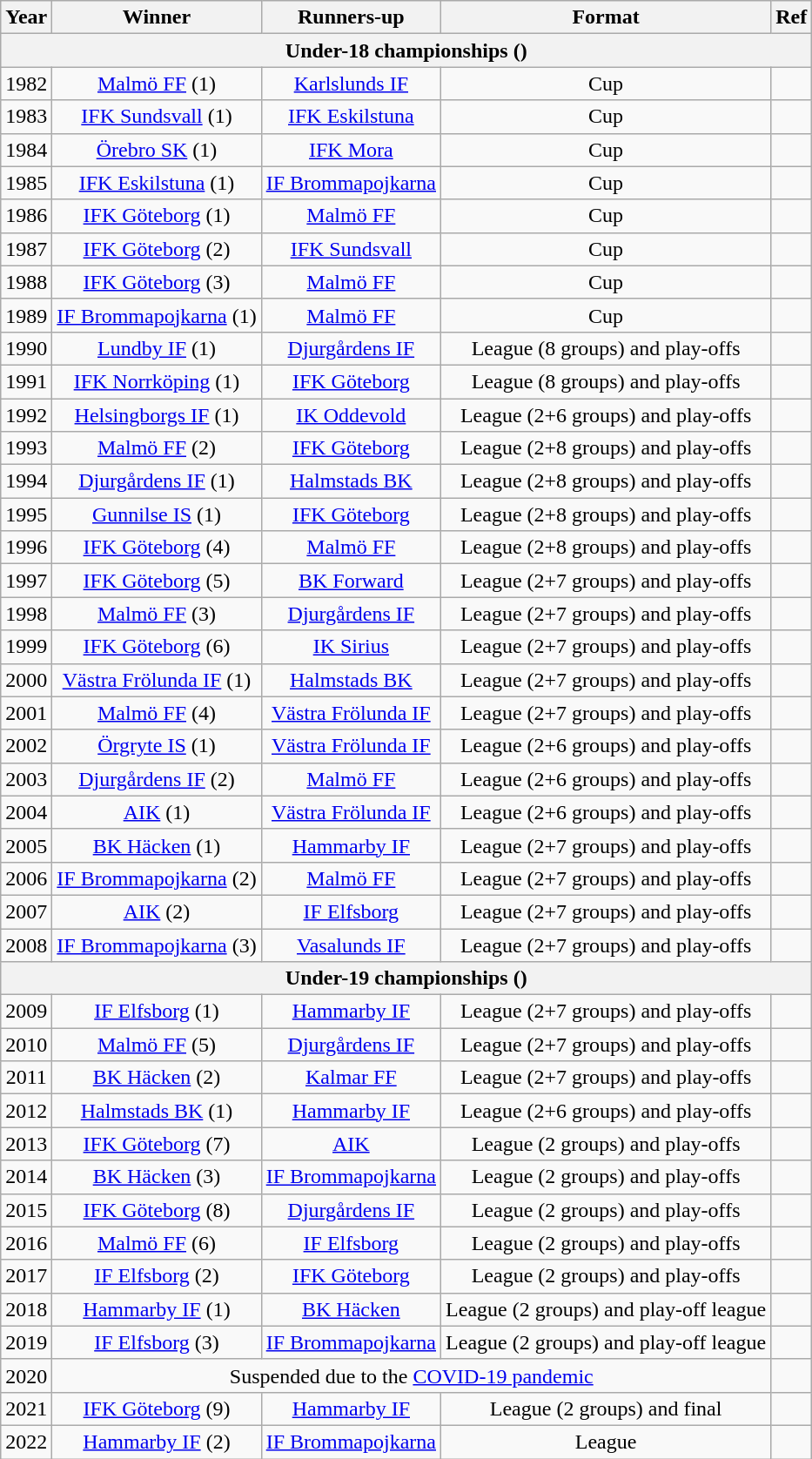<table class="wikitable sortable plainrowheaders" style="text-align: center;">
<tr>
<th>Year</th>
<th>Winner</th>
<th>Runners-up</th>
<th>Format</th>
<th>Ref</th>
</tr>
<tr>
<th colspan=5>Under-18 championships ()</th>
</tr>
<tr>
<td>1982</td>
<td><a href='#'>Malmö FF</a> (1)</td>
<td><a href='#'>Karlslunds IF</a></td>
<td>Cup</td>
<td></td>
</tr>
<tr>
<td>1983</td>
<td><a href='#'>IFK Sundsvall</a> (1)</td>
<td><a href='#'>IFK Eskilstuna</a></td>
<td>Cup</td>
<td></td>
</tr>
<tr>
<td>1984</td>
<td><a href='#'>Örebro SK</a> (1)</td>
<td><a href='#'>IFK Mora</a></td>
<td>Cup</td>
<td></td>
</tr>
<tr>
<td>1985</td>
<td><a href='#'>IFK Eskilstuna</a> (1)</td>
<td><a href='#'>IF Brommapojkarna</a></td>
<td>Cup</td>
<td></td>
</tr>
<tr>
<td>1986</td>
<td><a href='#'>IFK Göteborg</a> (1)</td>
<td><a href='#'>Malmö FF</a></td>
<td>Cup</td>
<td></td>
</tr>
<tr>
<td>1987</td>
<td><a href='#'>IFK Göteborg</a> (2)</td>
<td><a href='#'>IFK Sundsvall</a></td>
<td>Cup</td>
<td></td>
</tr>
<tr>
<td>1988</td>
<td><a href='#'>IFK Göteborg</a> (3)</td>
<td><a href='#'>Malmö FF</a></td>
<td>Cup</td>
<td></td>
</tr>
<tr>
<td>1989</td>
<td><a href='#'>IF Brommapojkarna</a> (1)</td>
<td><a href='#'>Malmö FF</a></td>
<td>Cup</td>
<td></td>
</tr>
<tr>
<td>1990</td>
<td><a href='#'>Lundby IF</a> (1)</td>
<td><a href='#'>Djurgårdens IF</a></td>
<td>League (8 groups) and play-offs</td>
<td></td>
</tr>
<tr>
<td>1991</td>
<td><a href='#'>IFK Norrköping</a> (1)</td>
<td><a href='#'>IFK Göteborg</a></td>
<td>League (8 groups) and play-offs</td>
<td></td>
</tr>
<tr>
<td>1992</td>
<td><a href='#'>Helsingborgs IF</a> (1)</td>
<td><a href='#'>IK Oddevold</a></td>
<td>League (2+6 groups) and play-offs</td>
<td></td>
</tr>
<tr>
<td>1993</td>
<td><a href='#'>Malmö FF</a> (2)</td>
<td><a href='#'>IFK Göteborg</a></td>
<td>League (2+8 groups) and play-offs</td>
<td></td>
</tr>
<tr>
<td>1994</td>
<td><a href='#'>Djurgårdens IF</a> (1)</td>
<td><a href='#'>Halmstads BK</a></td>
<td>League (2+8 groups) and play-offs</td>
<td></td>
</tr>
<tr>
<td>1995</td>
<td><a href='#'>Gunnilse IS</a> (1)</td>
<td><a href='#'>IFK Göteborg</a></td>
<td>League (2+8 groups) and play-offs</td>
<td></td>
</tr>
<tr>
<td>1996</td>
<td><a href='#'>IFK Göteborg</a> (4)</td>
<td><a href='#'>Malmö FF</a></td>
<td>League (2+8 groups) and play-offs</td>
<td></td>
</tr>
<tr>
<td>1997</td>
<td><a href='#'>IFK Göteborg</a> (5)</td>
<td><a href='#'>BK Forward</a></td>
<td>League (2+7 groups) and play-offs</td>
<td></td>
</tr>
<tr>
<td>1998</td>
<td><a href='#'>Malmö FF</a> (3)</td>
<td><a href='#'>Djurgårdens IF</a></td>
<td>League (2+7 groups) and play-offs</td>
<td></td>
</tr>
<tr>
<td>1999</td>
<td><a href='#'>IFK Göteborg</a> (6)</td>
<td><a href='#'>IK Sirius</a></td>
<td>League (2+7 groups) and play-offs</td>
<td></td>
</tr>
<tr>
<td>2000</td>
<td><a href='#'>Västra Frölunda IF</a> (1)</td>
<td><a href='#'>Halmstads BK</a></td>
<td>League (2+7 groups) and play-offs</td>
<td></td>
</tr>
<tr>
<td>2001</td>
<td><a href='#'>Malmö FF</a> (4)</td>
<td><a href='#'>Västra Frölunda IF</a></td>
<td>League (2+7 groups) and play-offs</td>
<td></td>
</tr>
<tr>
<td>2002</td>
<td><a href='#'>Örgryte IS</a> (1)</td>
<td><a href='#'>Västra Frölunda IF</a></td>
<td>League (2+6 groups) and play-offs</td>
<td></td>
</tr>
<tr>
<td>2003</td>
<td><a href='#'>Djurgårdens IF</a> (2)</td>
<td><a href='#'>Malmö FF</a></td>
<td>League (2+6 groups) and play-offs</td>
<td></td>
</tr>
<tr>
<td>2004</td>
<td><a href='#'>AIK</a> (1)</td>
<td><a href='#'>Västra Frölunda IF</a></td>
<td>League (2+6 groups) and play-offs</td>
<td></td>
</tr>
<tr>
<td>2005</td>
<td><a href='#'>BK Häcken</a> (1)</td>
<td><a href='#'>Hammarby IF</a></td>
<td>League (2+7 groups) and play-offs</td>
<td></td>
</tr>
<tr>
<td>2006</td>
<td><a href='#'>IF Brommapojkarna</a> (2)</td>
<td><a href='#'>Malmö FF</a></td>
<td>League (2+7 groups) and play-offs</td>
<td></td>
</tr>
<tr>
<td>2007</td>
<td><a href='#'>AIK</a> (2)</td>
<td><a href='#'>IF Elfsborg</a></td>
<td>League (2+7 groups) and play-offs</td>
<td></td>
</tr>
<tr>
<td>2008</td>
<td><a href='#'>IF Brommapojkarna</a> (3)</td>
<td><a href='#'>Vasalunds IF</a></td>
<td>League (2+7 groups) and play-offs</td>
<td></td>
</tr>
<tr>
<th colspan=5>Under-19 championships ()</th>
</tr>
<tr>
<td>2009</td>
<td><a href='#'>IF Elfsborg</a> (1)</td>
<td><a href='#'>Hammarby IF</a></td>
<td>League (2+7 groups) and play-offs</td>
<td></td>
</tr>
<tr>
<td>2010</td>
<td><a href='#'>Malmö FF</a> (5)</td>
<td><a href='#'>Djurgårdens IF</a></td>
<td>League (2+7 groups) and play-offs</td>
<td></td>
</tr>
<tr>
<td>2011</td>
<td><a href='#'>BK Häcken</a> (2)</td>
<td><a href='#'>Kalmar FF</a></td>
<td>League (2+7 groups) and play-offs</td>
<td></td>
</tr>
<tr>
<td>2012</td>
<td><a href='#'>Halmstads BK</a> (1)</td>
<td><a href='#'>Hammarby IF</a></td>
<td>League (2+6 groups) and play-offs</td>
<td></td>
</tr>
<tr>
<td>2013</td>
<td><a href='#'>IFK Göteborg</a> (7)</td>
<td><a href='#'>AIK</a></td>
<td>League (2 groups) and play-offs</td>
<td></td>
</tr>
<tr>
<td>2014</td>
<td><a href='#'>BK Häcken</a> (3)</td>
<td><a href='#'>IF Brommapojkarna</a></td>
<td>League (2 groups) and play-offs</td>
<td></td>
</tr>
<tr>
<td>2015</td>
<td><a href='#'>IFK Göteborg</a> (8)</td>
<td><a href='#'>Djurgårdens IF</a></td>
<td>League (2 groups) and play-offs</td>
<td></td>
</tr>
<tr>
<td>2016</td>
<td><a href='#'>Malmö FF</a> (6)</td>
<td><a href='#'>IF Elfsborg</a></td>
<td>League (2 groups) and play-offs</td>
<td></td>
</tr>
<tr>
<td>2017</td>
<td><a href='#'>IF Elfsborg</a> (2)</td>
<td><a href='#'>IFK Göteborg</a></td>
<td>League (2 groups) and play-offs</td>
<td></td>
</tr>
<tr>
<td>2018</td>
<td><a href='#'>Hammarby IF</a> (1)</td>
<td><a href='#'>BK Häcken</a></td>
<td>League (2 groups) and play-off league</td>
<td></td>
</tr>
<tr>
<td>2019</td>
<td><a href='#'>IF Elfsborg</a> (3)</td>
<td><a href='#'>IF Brommapojkarna</a></td>
<td>League (2 groups) and play-off league</td>
<td></td>
</tr>
<tr>
<td>2020</td>
<td colspan=3>Suspended due to the <a href='#'>COVID-19 pandemic</a></td>
<td></td>
</tr>
<tr>
<td>2021</td>
<td><a href='#'>IFK Göteborg</a> (9)</td>
<td><a href='#'>Hammarby IF</a></td>
<td>League (2 groups) and final</td>
<td></td>
</tr>
<tr>
<td>2022</td>
<td><a href='#'>Hammarby IF</a> (2)</td>
<td><a href='#'>IF Brommapojkarna</a></td>
<td>League</td>
<td></td>
</tr>
</table>
